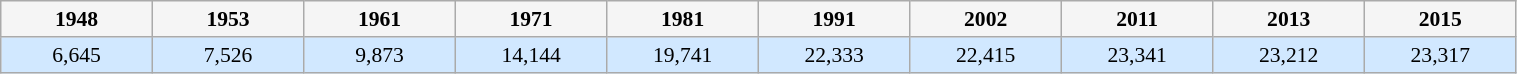<table class="wikitable" style="font-size:90%; width:80%; border:0; text-align:center; line-height:120%;">
<tr>
<th style="background:#f5f5f5; width:10%; color:black;">1948</th>
<th style="background:#f5f5f5; width:10%; color:black;">1953</th>
<th style="background:#f5f5f5; width:10%; color:black;">1961</th>
<th style="background:#f5f5f5; width:10%; color:black;">1971</th>
<th style="background:#f5f5f5; width:10%; color:black;">1981</th>
<th style="background:#f5f5f5; width:10%; color:black;">1991</th>
<th style="background:#f5f5f5; width:10%; color:black;">2002</th>
<th style="background:#f5f5f5; width:10%; color:black;">2011</th>
<th style="background:#f5f5f5; width:10%; color:black;">2013</th>
<th style="background:#f5f5f5; width:10%; color:black;">2015</th>
</tr>
<tr style="color:black; background:#d1e8ff; background:#d1e8ff;">
<td>6,645</td>
<td>7,526</td>
<td>9,873</td>
<td>14,144</td>
<td>19,741</td>
<td>22,333</td>
<td>22,415</td>
<td>23,341</td>
<td>23,212</td>
<td>23,317</td>
</tr>
</table>
